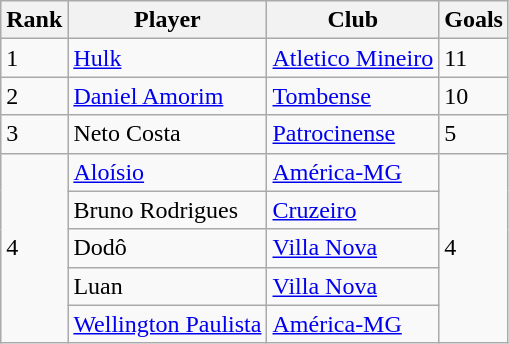<table class="wikitable">
<tr>
<th>Rank</th>
<th>Player</th>
<th>Club</th>
<th>Goals</th>
</tr>
<tr>
<td>1</td>
<td> <a href='#'>Hulk</a></td>
<td><a href='#'>Atletico Mineiro</a></td>
<td>11</td>
</tr>
<tr>
<td>2</td>
<td> <a href='#'>Daniel Amorim</a></td>
<td><a href='#'>Tombense</a></td>
<td>10</td>
</tr>
<tr>
<td>3</td>
<td> Neto Costa</td>
<td><a href='#'>Patrocinense</a></td>
<td>5</td>
</tr>
<tr>
<td rowspan="5">4</td>
<td> <a href='#'>Aloísio</a></td>
<td><a href='#'>América-MG</a></td>
<td rowspan="5">4</td>
</tr>
<tr>
<td> Bruno Rodrigues</td>
<td><a href='#'>Cruzeiro</a></td>
</tr>
<tr>
<td> Dodô</td>
<td><a href='#'>Villa Nova</a></td>
</tr>
<tr>
<td> Luan</td>
<td><a href='#'>Villa Nova</a></td>
</tr>
<tr>
<td> <a href='#'>Wellington Paulista</a></td>
<td><a href='#'>América-MG</a></td>
</tr>
</table>
